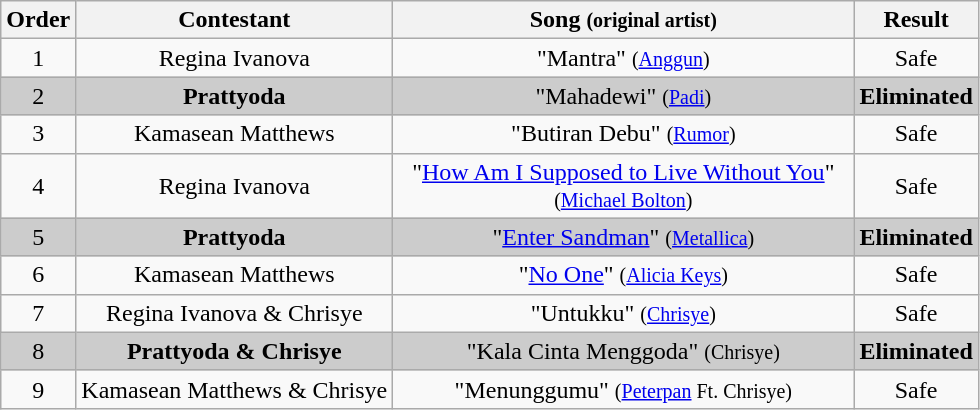<table class="wikitable plainrowheaders" style="text-align:center;">
<tr>
<th scope="col">Order</th>
<th scope="col">Contestant</th>
<th style="width:300px;" scope="col">Song <small>(original artist)</small></th>
<th scope="col">Result</th>
</tr>
<tr>
<td>1</td>
<td>Regina Ivanova</td>
<td>"Mantra" <small>(<a href='#'>Anggun</a>)</small></td>
<td>Safe</td>
</tr>
<tr style="background:#ccc;">
<td>2</td>
<td><strong>Prattyoda</strong></td>
<td>"Mahadewi" <small>(<a href='#'>Padi</a>)</small></td>
<td><strong>Eliminated</strong></td>
</tr>
<tr>
<td>3</td>
<td>Kamasean Matthews</td>
<td>"Butiran Debu" <small>(<a href='#'>Rumor</a>)</small></td>
<td>Safe</td>
</tr>
<tr>
<td>4</td>
<td>Regina Ivanova</td>
<td>"<a href='#'>How Am I Supposed to Live Without You</a>" <small>(<a href='#'>Michael Bolton</a>)</small></td>
<td>Safe</td>
</tr>
<tr style="background:#ccc;">
<td>5</td>
<td><strong>Prattyoda</strong></td>
<td>"<a href='#'>Enter Sandman</a>" <small>(<a href='#'>Metallica</a>)</small></td>
<td><strong>Eliminated</strong></td>
</tr>
<tr>
<td>6</td>
<td>Kamasean Matthews</td>
<td>"<a href='#'>No One</a>" <small>(<a href='#'>Alicia Keys</a>)</small></td>
<td>Safe</td>
</tr>
<tr>
<td>7</td>
<td>Regina Ivanova & Chrisye</td>
<td>"Untukku" <small>(<a href='#'>Chrisye</a>)</small></td>
<td>Safe</td>
</tr>
<tr style="background:#ccc;">
<td>8</td>
<td><strong>Prattyoda & Chrisye</strong></td>
<td>"Kala Cinta Menggoda" <small>(Chrisye)</small></td>
<td><strong>Eliminated</strong></td>
</tr>
<tr>
<td>9</td>
<td>Kamasean Matthews & Chrisye</td>
<td>"Menunggumu" <small>(<a href='#'>Peterpan</a> Ft. Chrisye)</small></td>
<td>Safe</td>
</tr>
</table>
